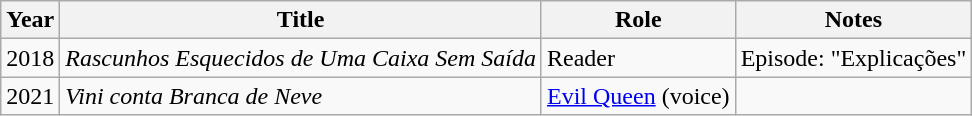<table class="wikitable">
<tr>
<th>Year</th>
<th>Title</th>
<th>Role</th>
<th>Notes</th>
</tr>
<tr>
<td>2018</td>
<td><em>Rascunhos Esquecidos de Uma Caixa Sem Saída</em></td>
<td>Reader</td>
<td>Episode: "Explicações"</td>
</tr>
<tr>
<td>2021</td>
<td><em>Vini conta Branca de Neve</em></td>
<td><a href='#'>Evil Queen</a> (voice) </td>
<td></td>
</tr>
</table>
